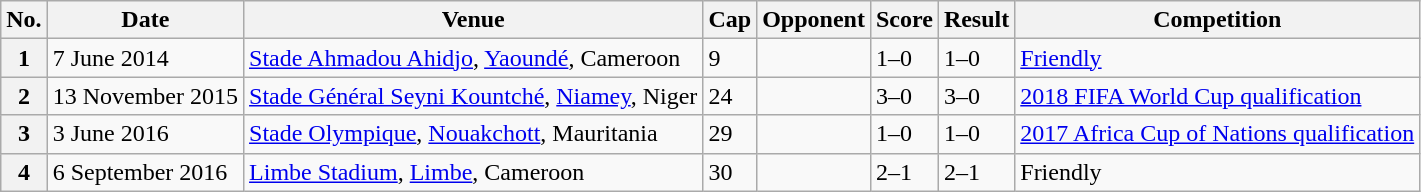<table class="wikitable sortable plainrowheaders">
<tr>
<th scope=col>No.</th>
<th scope=col data-sort-type=date>Date</th>
<th scope=col>Venue</th>
<th scope=col>Cap</th>
<th scope=col>Opponent</th>
<th scope=col>Score</th>
<th scope=col>Result</th>
<th scope=col>Competition</th>
</tr>
<tr>
<th scope=row>1</th>
<td>7 June 2014</td>
<td><a href='#'>Stade Ahmadou Ahidjo</a>, <a href='#'>Yaoundé</a>, Cameroon</td>
<td>9</td>
<td></td>
<td>1–0</td>
<td>1–0</td>
<td><a href='#'>Friendly</a></td>
</tr>
<tr>
<th scope=row>2</th>
<td>13 November 2015</td>
<td><a href='#'>Stade Général Seyni Kountché</a>, <a href='#'>Niamey</a>, Niger</td>
<td>24</td>
<td></td>
<td>3–0</td>
<td>3–0</td>
<td><a href='#'>2018 FIFA World Cup qualification</a></td>
</tr>
<tr>
<th scope=row>3</th>
<td>3 June 2016</td>
<td><a href='#'>Stade Olympique</a>, <a href='#'>Nouakchott</a>, Mauritania</td>
<td>29</td>
<td></td>
<td>1–0</td>
<td>1–0</td>
<td><a href='#'>2017 Africa Cup of Nations qualification</a></td>
</tr>
<tr>
<th scope=row>4</th>
<td>6 September 2016</td>
<td><a href='#'>Limbe Stadium</a>, <a href='#'>Limbe</a>, Cameroon</td>
<td>30</td>
<td></td>
<td>2–1</td>
<td>2–1</td>
<td>Friendly</td>
</tr>
</table>
